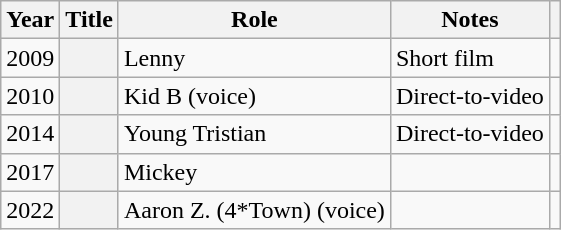<table class="wikitable plainrowheaders sortable">
<tr>
<th scope="col">Year</th>
<th scope="col">Title</th>
<th scope="col">Role</th>
<th scope="col" class="unsortable">Notes</th>
<th scope="col" class="unsortable"></th>
</tr>
<tr>
<td>2009</td>
<th scope="row"><em></em></th>
<td>Lenny</td>
<td>Short film</td>
<td style="text-align:center;"></td>
</tr>
<tr>
<td>2010</td>
<th scope="row"><em></em></th>
<td>Kid B (voice)</td>
<td>Direct-to-video</td>
<td style="text-align:center;"></td>
</tr>
<tr>
<td>2014</td>
<th scope="row"><em></em></th>
<td>Young Tristian</td>
<td>Direct-to-video</td>
<td style="text-align:center;"></td>
</tr>
<tr>
<td>2017</td>
<th scope="row"><em></em></th>
<td>Mickey</td>
<td></td>
<td style="text-align:center;"></td>
</tr>
<tr>
<td>2022</td>
<th scope="row"><em></em></th>
<td>Aaron Z. (4*Town) (voice)</td>
<td></td>
<td style="text-align:center;"></td>
</tr>
</table>
